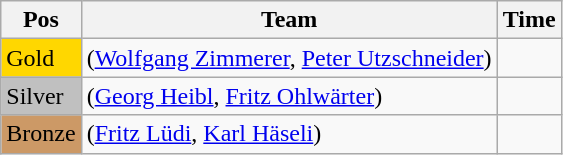<table class="wikitable">
<tr>
<th>Pos</th>
<th>Team</th>
<th>Time</th>
</tr>
<tr>
<td style="background:gold">Gold</td>
<td> (<a href='#'>Wolfgang Zimmerer</a>, <a href='#'>Peter Utzschneider</a>)</td>
<td></td>
</tr>
<tr>
<td style="background:silver">Silver</td>
<td> (<a href='#'>Georg Heibl</a>, <a href='#'>Fritz Ohlwärter</a>)</td>
<td></td>
</tr>
<tr>
<td style="background:#cc9966">Bronze</td>
<td> (<a href='#'>Fritz Lüdi</a>, <a href='#'>Karl Häseli</a>)</td>
<td></td>
</tr>
</table>
